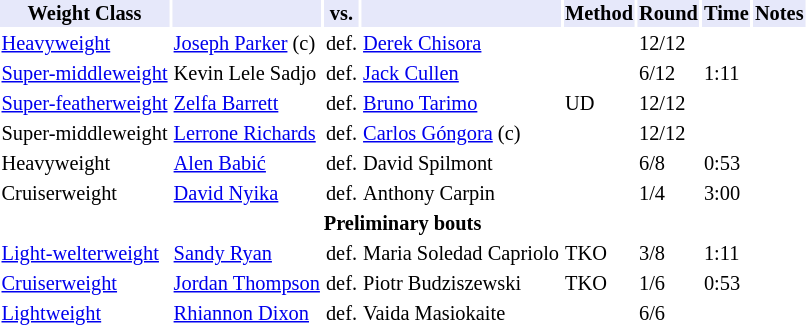<table class="toccolours" style="font-size: 85%;">
<tr>
<th style="background:#e6e8fa; color:#000; text-align:center;">Weight Class</th>
<th style="background:#e6e8fa; color:#000; text-align:center;"></th>
<th style="background:#e6e8fa; color:#000; text-align:center;">vs.</th>
<th style="background:#e6e8fa; color:#000; text-align:center;"></th>
<th style="background:#e6e8fa; color:#000; text-align:center;">Method</th>
<th style="background:#e6e8fa; color:#000; text-align:center;">Round</th>
<th style="background:#e6e8fa; color:#000; text-align:center;">Time</th>
<th style="background:#e6e8fa; color:#000; text-align:center;">Notes</th>
</tr>
<tr>
<td><a href='#'>Heavyweight</a></td>
<td><a href='#'>Joseph Parker</a> (c)</td>
<td>def.</td>
<td><a href='#'>Derek Chisora</a></td>
<td></td>
<td>12/12</td>
<td></td>
<td></td>
</tr>
<tr>
<td><a href='#'>Super-middleweight</a></td>
<td>Kevin Lele Sadjo</td>
<td>def.</td>
<td><a href='#'>Jack Cullen</a></td>
<td></td>
<td>6/12</td>
<td>1:11</td>
<td></td>
</tr>
<tr>
<td><a href='#'>Super-featherweight</a></td>
<td><a href='#'>Zelfa Barrett</a></td>
<td>def.</td>
<td><a href='#'>Bruno Tarimo</a></td>
<td>UD</td>
<td>12/12</td>
<td></td>
<td></td>
</tr>
<tr>
<td>Super-middleweight</td>
<td><a href='#'>Lerrone Richards</a></td>
<td>def.</td>
<td><a href='#'>Carlos Góngora</a> (c)</td>
<td></td>
<td>12/12</td>
<td></td>
<td></td>
</tr>
<tr>
<td>Heavyweight</td>
<td><a href='#'>Alen Babić</a></td>
<td>def.</td>
<td>David Spilmont</td>
<td></td>
<td>6/8</td>
<td>0:53</td>
<td></td>
</tr>
<tr>
<td>Cruiserweight</td>
<td><a href='#'>David Nyika</a></td>
<td>def.</td>
<td>Anthony Carpin</td>
<td></td>
<td>1/4</td>
<td>3:00</td>
</tr>
<tr>
<th colspan=8>Preliminary bouts</th>
</tr>
<tr>
<td><a href='#'>Light-welterweight</a></td>
<td><a href='#'>Sandy Ryan</a></td>
<td>def.</td>
<td>Maria Soledad Capriolo</td>
<td>TKO</td>
<td>3/8</td>
<td>1:11</td>
<td></td>
</tr>
<tr>
<td><a href='#'>Cruiserweight</a></td>
<td><a href='#'>Jordan Thompson</a></td>
<td>def.</td>
<td>Piotr Budziszewski</td>
<td>TKO</td>
<td>1/6</td>
<td>0:53</td>
<td></td>
</tr>
<tr>
<td><a href='#'>Lightweight</a></td>
<td><a href='#'>Rhiannon Dixon</a></td>
<td>def.</td>
<td>Vaida Masiokaite</td>
<td></td>
<td>6/6</td>
<td></td>
<td></td>
</tr>
</table>
